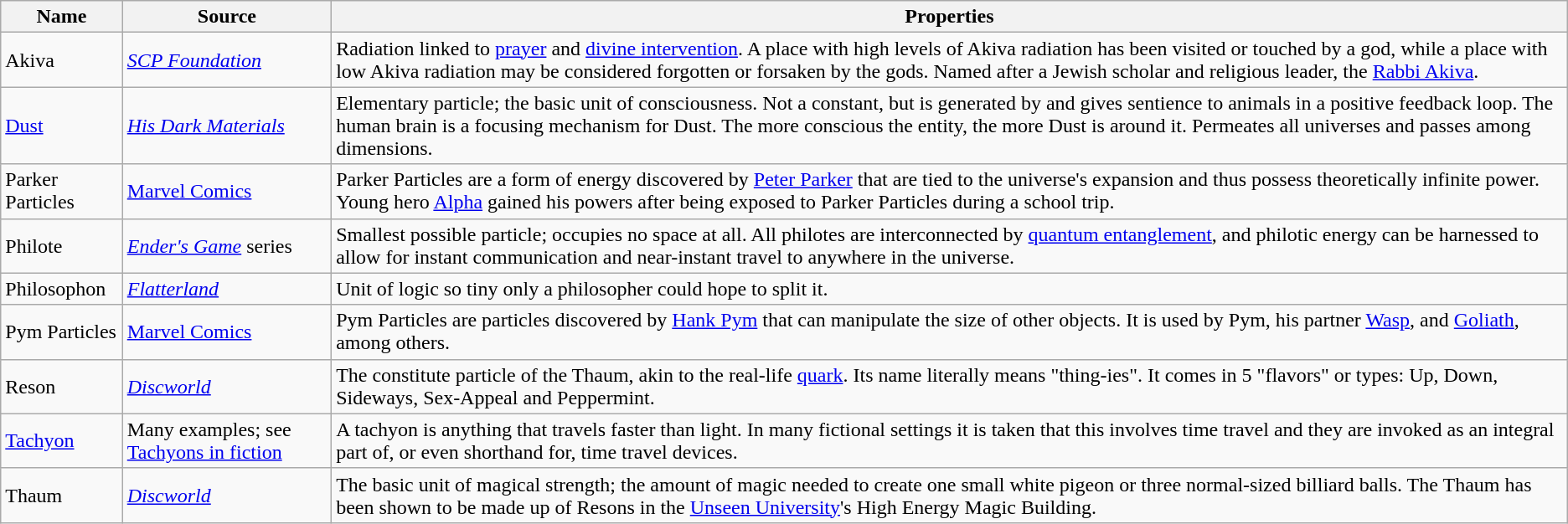<table class="wikitable sortable">
<tr>
<th>Name</th>
<th>Source</th>
<th>Properties</th>
</tr>
<tr>
<td>Akiva</td>
<td><em><a href='#'>SCP Foundation</a></em></td>
<td>Radiation linked to <a href='#'>prayer</a> and <a href='#'>divine intervention</a>. A place with high levels of Akiva radiation has been visited or touched by a god, while a place with low Akiva radiation may be considered forgotten or forsaken by the gods. Named after a Jewish scholar and religious leader, the <a href='#'>Rabbi Akiva</a>.</td>
</tr>
<tr>
<td><a href='#'>Dust</a></td>
<td><em><a href='#'>His Dark Materials</a></em></td>
<td>Elementary particle; the basic unit of consciousness. Not a constant, but is generated by and gives sentience to animals in a positive feedback loop. The human brain is a focusing mechanism for Dust. The more conscious the entity, the more Dust is around it. Permeates all universes and passes among dimensions.</td>
</tr>
<tr>
<td>Parker Particles</td>
<td><a href='#'>Marvel Comics</a></td>
<td>Parker Particles are a form of energy discovered by <a href='#'>Peter Parker</a> that are tied to the universe's expansion and thus possess theoretically infinite power. Young hero <a href='#'>Alpha</a> gained his powers after being exposed to Parker Particles during a school trip.</td>
</tr>
<tr>
<td>Philote</td>
<td><a href='#'><em>Ender's Game</em></a> series</td>
<td>Smallest possible particle; occupies no space at all. All philotes are interconnected by <a href='#'>quantum entanglement</a>, and philotic energy can be harnessed to allow for instant communication and near-instant travel to anywhere in the universe.</td>
</tr>
<tr>
<td>Philosophon</td>
<td><em><a href='#'>Flatterland</a></em></td>
<td>Unit of logic so tiny only a philosopher could hope to split it.</td>
</tr>
<tr>
<td>Pym Particles</td>
<td><a href='#'>Marvel Comics</a></td>
<td>Pym Particles are particles discovered by <a href='#'>Hank Pym</a> that can manipulate the size of other objects. It is used by Pym, his partner <a href='#'>Wasp</a>, and <a href='#'>Goliath</a>, among others.</td>
</tr>
<tr>
<td>Reson</td>
<td><em><a href='#'>Discworld</a></em></td>
<td>The constitute particle of the Thaum, akin to the real-life <a href='#'>quark</a>. Its name literally means "thing-ies". It comes in 5 "flavors" or types: Up, Down, Sideways, Sex-Appeal and Peppermint.</td>
</tr>
<tr>
<td><a href='#'>Tachyon</a></td>
<td>Many examples; see <a href='#'>Tachyons in fiction</a></td>
<td>A tachyon is anything that travels faster than light. In many fictional settings it is taken that this involves time travel and they are invoked as an integral part of, or even shorthand for, time travel devices.</td>
</tr>
<tr>
<td>Thaum</td>
<td><em><a href='#'>Discworld</a></em></td>
<td>The basic unit of magical strength; the amount of magic needed to create one small white pigeon or three normal-sized billiard balls. The Thaum has been shown to be made up of Resons in the <a href='#'>Unseen University</a>'s High Energy Magic Building.</td>
</tr>
</table>
